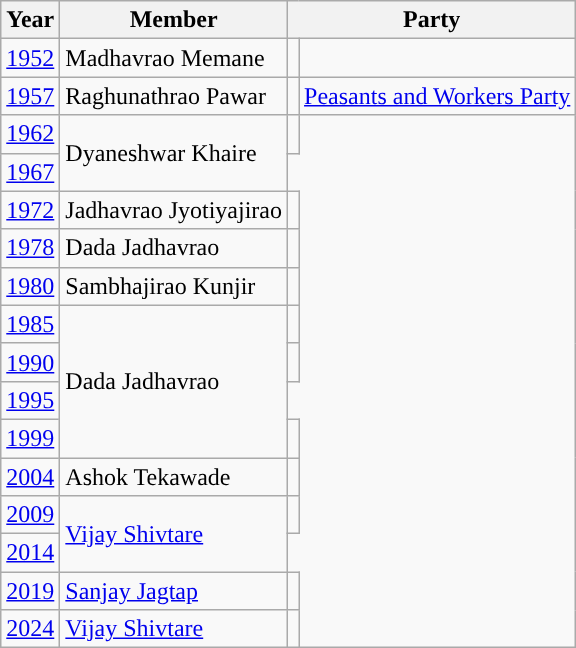<table class="wikitable">
<tr>
<th>Year</th>
<th>Member</th>
<th colspan="2">Party</th>
</tr>
<tr>
<td><a href='#'>1952</a></td>
<td>Madhavrao Memane</td>
<td></td>
</tr>
<tr>
<td><a href='#'>1957</a></td>
<td>Raghunathrao Pawar</td>
<td style="background-color: "></td>
<td><a href='#'>Peasants and Workers Party</a></td>
</tr>
<tr>
<td><a href='#'>1962</a></td>
<td rowspan="2">Dyaneshwar Khaire</td>
<td></td>
</tr>
<tr>
<td><a href='#'>1967</a></td>
</tr>
<tr>
<td><a href='#'>1972</a></td>
<td>Jadhavrao Jyotiyajirao</td>
<td></td>
</tr>
<tr>
<td><a href='#'>1978</a></td>
<td>Dada Jadhavrao</td>
<td></td>
</tr>
<tr>
<td><a href='#'>1980</a></td>
<td>Sambhajirao Kunjir</td>
<td></td>
</tr>
<tr>
<td><a href='#'>1985</a></td>
<td rowspan="4">Dada Jadhavrao</td>
<td></td>
</tr>
<tr>
<td><a href='#'>1990</a></td>
<td></td>
</tr>
<tr>
<td><a href='#'>1995</a></td>
</tr>
<tr>
<td><a href='#'>1999</a></td>
<td></td>
</tr>
<tr>
<td><a href='#'>2004</a></td>
<td>Ashok Tekawade</td>
<td></td>
</tr>
<tr>
<td><a href='#'>2009</a></td>
<td rowspan="2"><a href='#'>Vijay Shivtare</a></td>
<td></td>
</tr>
<tr>
<td><a href='#'>2014</a></td>
</tr>
<tr>
<td><a href='#'>2019</a></td>
<td><a href='#'>Sanjay Jagtap</a></td>
<td></td>
</tr>
<tr>
<td><a href='#'>2024</a></td>
<td><a href='#'>Vijay Shivtare</a></td>
<td></td>
</tr>
</table>
